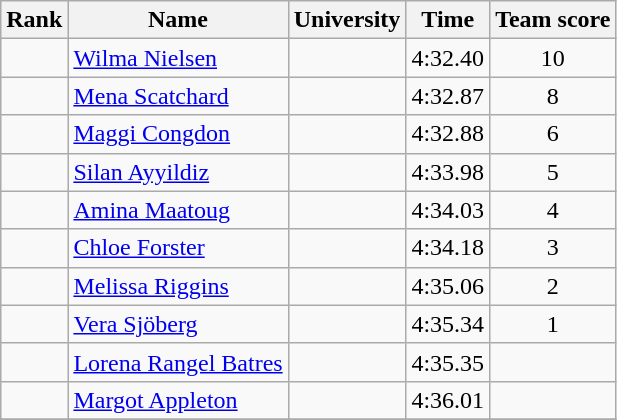<table class="wikitable sortable" style="text-align:center">
<tr>
<th>Rank</th>
<th>Name</th>
<th>University</th>
<th>Time</th>
<th>Team score</th>
</tr>
<tr>
<td></td>
<td align=left> <a href='#'>Wilma Nielsen</a></td>
<td></td>
<td>4:32.40</td>
<td>10</td>
</tr>
<tr>
<td></td>
<td align=left> <a href='#'>Mena Scatchard</a></td>
<td></td>
<td>4:32.87</td>
<td>8</td>
</tr>
<tr>
<td></td>
<td align=left> <a href='#'>Maggi Congdon</a></td>
<td></td>
<td>4:32.88</td>
<td>6</td>
</tr>
<tr>
<td></td>
<td align=left> <a href='#'>Silan Ayyildiz</a></td>
<td></td>
<td>4:33.98</td>
<td>5</td>
</tr>
<tr>
<td></td>
<td align=left> <a href='#'>Amina Maatoug</a></td>
<td></td>
<td>4:34.03</td>
<td>4</td>
</tr>
<tr>
<td></td>
<td align=left> <a href='#'>Chloe Forster</a></td>
<td></td>
<td>4:34.18</td>
<td>3</td>
</tr>
<tr>
<td></td>
<td align=left> <a href='#'>Melissa Riggins</a></td>
<td></td>
<td>4:35.06</td>
<td>2</td>
</tr>
<tr>
<td></td>
<td align=left> <a href='#'>Vera Sjöberg</a></td>
<td></td>
<td>4:35.34</td>
<td>1</td>
</tr>
<tr>
<td></td>
<td align=left> <a href='#'>Lorena Rangel Batres</a></td>
<td></td>
<td>4:35.35</td>
<td></td>
</tr>
<tr>
<td></td>
<td align=left> <a href='#'>Margot Appleton</a></td>
<td></td>
<td>4:36.01</td>
<td></td>
</tr>
<tr>
</tr>
</table>
